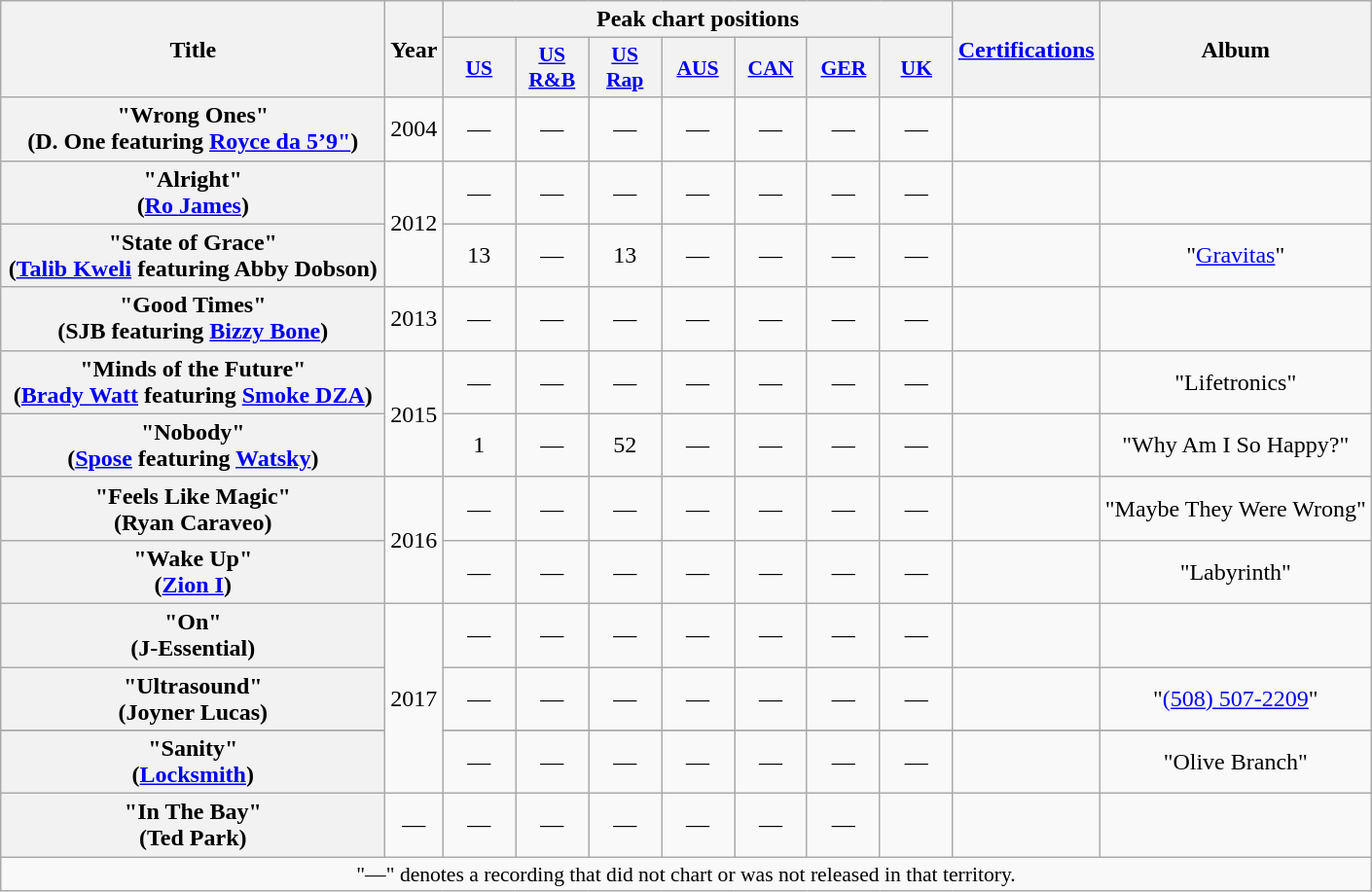<table class="wikitable sortable plainrowheaders" style="text-align:center;">
<tr>
<th scope="col" rowspan="2" style="width:16em;">Title</th>
<th scope="col" rowspan="2">Year</th>
<th scope="col" colspan="7">Peak chart positions</th>
<th scope="col" rowspan="2"><a href='#'>Certifications</a></th>
<th scope="col" rowspan="2">Album</th>
</tr>
<tr>
<th style="width:3em; font-size:90%"><a href='#'>US</a></th>
<th style="width:3em; font-size:90%"><a href='#'>US<br>R&B</a></th>
<th style="width:3em; font-size:90%"><a href='#'>US<br>Rap</a></th>
<th style="width:3em; font-size:90%"><a href='#'>AUS</a></th>
<th style="width:3em;font-size:90%;"><a href='#'>CAN</a></th>
<th style="width:3em;font-size:90%;"><a href='#'>GER</a></th>
<th style="width:3em;font-size:90%;"><a href='#'>UK</a></th>
</tr>
<tr>
<th scope="row">"Wrong Ones"<br><span>(D. One featuring <a href='#'>Royce da 5’9"</a>)</span></th>
<td rowspan="1">2004</td>
<td>—</td>
<td>—</td>
<td>—</td>
<td>—</td>
<td>—</td>
<td>—</td>
<td>—</td>
<td></td>
<td></td>
</tr>
<tr>
<th scope="row">"Alright"<br><span>(<a href='#'>Ro James</a>)</span></th>
<td rowspan="2">2012</td>
<td>—</td>
<td>—</td>
<td>—</td>
<td>—</td>
<td>—</td>
<td>—</td>
<td>—</td>
<td></td>
<td></td>
</tr>
<tr>
<th scope="row">"State of Grace"<br><span>(<a href='#'>Talib Kweli</a> featuring Abby Dobson)</span></th>
<td>13</td>
<td>—</td>
<td>13</td>
<td>—</td>
<td>—</td>
<td>—</td>
<td>—</td>
<td></td>
<td>"<a href='#'>Gravitas</a>"</td>
</tr>
<tr>
<th scope="row">"Good Times"<br><span>(SJB featuring <a href='#'>Bizzy Bone</a>)</span></th>
<td rowspan="1">2013</td>
<td>—</td>
<td>—</td>
<td>—</td>
<td>—</td>
<td>—</td>
<td>—</td>
<td>—</td>
<td></td>
<td></td>
</tr>
<tr>
<th scope="row">"Minds of the Future"<br><span>(<a href='#'>Brady Watt</a> featuring <a href='#'>Smoke DZA</a>)</span></th>
<td rowspan="2">2015</td>
<td>—</td>
<td>—</td>
<td>—</td>
<td>—</td>
<td>—</td>
<td>—</td>
<td>—</td>
<td></td>
<td>"Lifetronics"</td>
</tr>
<tr>
<th scope="row">"Nobody"<br><span>(<a href='#'>Spose</a> featuring <a href='#'>Watsky</a>)</span></th>
<td>1</td>
<td>—</td>
<td>52</td>
<td>—</td>
<td>—</td>
<td>—</td>
<td>—</td>
<td></td>
<td>"Why Am I So Happy?"</td>
</tr>
<tr>
<th scope="row">"Feels Like Magic"<br><span>(Ryan Caraveo)</span></th>
<td rowspan="2">2016</td>
<td>—</td>
<td>—</td>
<td>—</td>
<td>—</td>
<td>—</td>
<td>—</td>
<td>—</td>
<td></td>
<td>"Maybe They Were Wrong"</td>
</tr>
<tr>
<th scope="row">"Wake Up"<br><span>(<a href='#'>Zion I</a>)</span></th>
<td>—</td>
<td>—</td>
<td>—</td>
<td>—</td>
<td>—</td>
<td>—</td>
<td>—</td>
<td></td>
<td>"Labyrinth"</td>
</tr>
<tr>
<th scope="row">"On"<br><span>(J-Essential)</span></th>
<td rowspan="4">2017</td>
<td>—</td>
<td>—</td>
<td>—</td>
<td>—</td>
<td>—</td>
<td>—</td>
<td>—</td>
<td></td>
<td></td>
</tr>
<tr>
<th scope="row">"Ultrasound"<br><span>(Joyner Lucas)</span></th>
<td>—</td>
<td>—</td>
<td>—</td>
<td>—</td>
<td>—</td>
<td>—</td>
<td>—</td>
<td></td>
<td>"<a href='#'>(508) 507-2209</a>"</td>
</tr>
<tr>
</tr>
<tr>
<th scope="row">"Sanity"<br><span>(<a href='#'>Locksmith</a>)</span></th>
<td>—</td>
<td>—</td>
<td>—</td>
<td>—</td>
<td>—</td>
<td>—</td>
<td>—</td>
<td></td>
<td>"Olive Branch"</td>
</tr>
<tr>
<th scope="row">"In The Bay"<br><span>(Ted Park)</span></th>
<td>—</td>
<td>—</td>
<td>—</td>
<td>—</td>
<td>—</td>
<td>—</td>
<td>—</td>
<td></td>
<td></td>
</tr>
<tr>
<td colspan="15" style="font-size:90%">"—" denotes a recording that did not chart or was not released in that territory.</td>
</tr>
</table>
